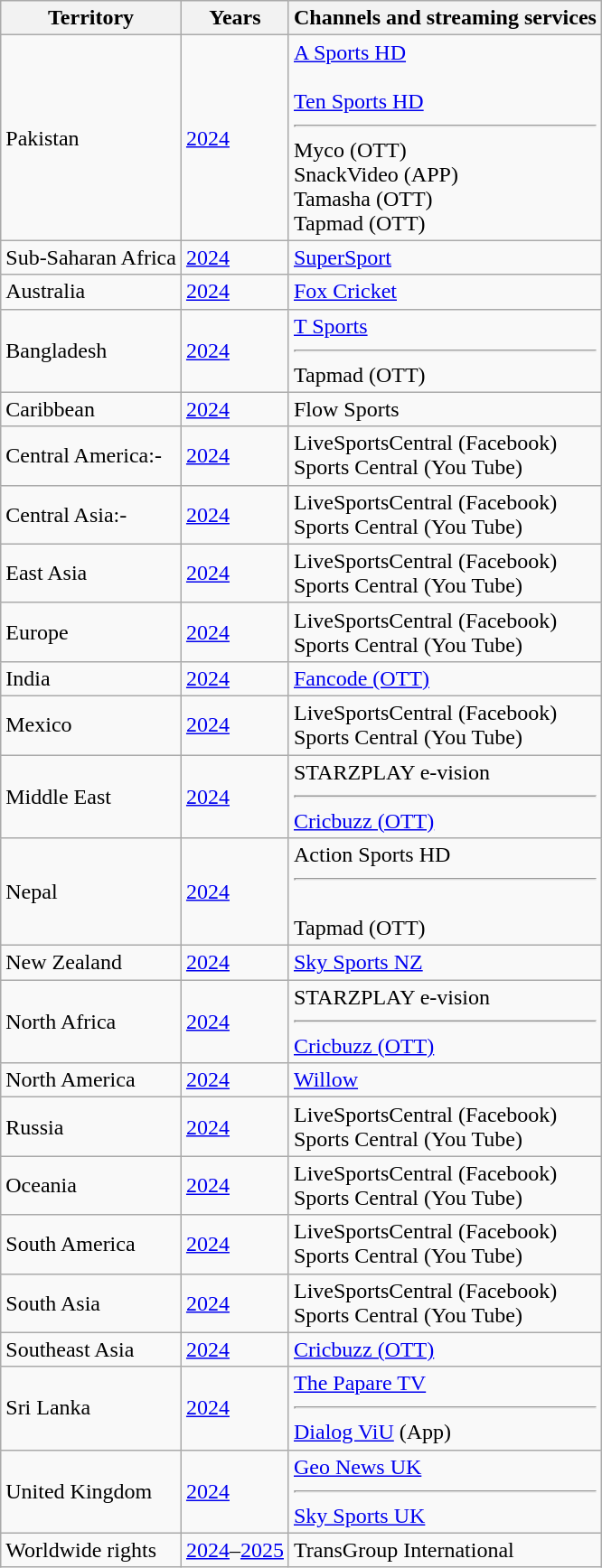<table class="wikitable">
<tr>
<th>Territory</th>
<th>Years</th>
<th>Channels and streaming services</th>
</tr>
<tr>
<td>Pakistan</td>
<td><a href='#'>2024</a></td>
<td><a href='#'>A Sports HD</a><br><br><a href='#'>Ten Sports HD</a><hr>
Myco (OTT)<br>
SnackVideo (APP)<br>Tamasha (OTT)<br> Tapmad (OTT)</td>
</tr>
<tr>
<td>Sub-Saharan Africa</td>
<td><a href='#'>2024</a></td>
<td><a href='#'>SuperSport</a></td>
</tr>
<tr>
<td>Australia</td>
<td><a href='#'>2024</a></td>
<td><a href='#'>Fox Cricket</a></td>
</tr>
<tr>
<td>Bangladesh</td>
<td><a href='#'>2024</a></td>
<td><a href='#'>T Sports</a><hr>Tapmad (OTT)</td>
</tr>
<tr>
<td>Caribbean</td>
<td><a href='#'>2024</a></td>
<td>Flow Sports</td>
</tr>
<tr>
<td>Central America:-</td>
<td><a href='#'>2024</a></td>
<td>LiveSportsCentral (Facebook)<br>Sports Central (You Tube)</td>
</tr>
<tr>
<td>Central Asia:-</td>
<td><a href='#'>2024</a></td>
<td>LiveSportsCentral (Facebook)<br>Sports Central (You Tube)</td>
</tr>
<tr>
<td>East Asia</td>
<td><a href='#'>2024</a></td>
<td>LiveSportsCentral (Facebook)<br>Sports Central (You Tube)</td>
</tr>
<tr>
<td>Europe</td>
<td><a href='#'>2024</a></td>
<td>LiveSportsCentral (Facebook)<br>Sports Central (You Tube)</td>
</tr>
<tr>
<td>India</td>
<td><a href='#'>2024</a></td>
<td><a href='#'>Fancode (OTT)</a></td>
</tr>
<tr>
<td>Mexico</td>
<td><a href='#'>2024</a></td>
<td>LiveSportsCentral (Facebook)<br>Sports Central (You Tube)</td>
</tr>
<tr>
<td>Middle East</td>
<td><a href='#'>2024</a></td>
<td>STARZPLAY e-vision<hr><a href='#'>Cricbuzz (OTT)</a></td>
</tr>
<tr>
<td>Nepal</td>
<td><a href='#'>2024</a></td>
<td>Action Sports HD<hr><br>Tapmad (OTT)</td>
</tr>
<tr>
<td>New Zealand</td>
<td><a href='#'>2024</a></td>
<td><a href='#'>Sky Sports NZ</a></td>
</tr>
<tr>
<td>North Africa</td>
<td><a href='#'>2024</a></td>
<td>STARZPLAY e-vision<hr><a href='#'>Cricbuzz (OTT)</a></td>
</tr>
<tr>
<td>North America</td>
<td><a href='#'>2024</a></td>
<td><a href='#'>Willow</a></td>
</tr>
<tr>
<td>Russia</td>
<td><a href='#'>2024</a></td>
<td>LiveSportsCentral (Facebook)<br>Sports Central (You Tube)</td>
</tr>
<tr>
<td>Oceania</td>
<td><a href='#'>2024</a></td>
<td>LiveSportsCentral (Facebook)<br>Sports Central (You Tube)</td>
</tr>
<tr>
<td>South America</td>
<td><a href='#'>2024</a></td>
<td>LiveSportsCentral (Facebook)<br>Sports Central (You Tube)</td>
</tr>
<tr>
<td>South Asia</td>
<td><a href='#'>2024</a></td>
<td>LiveSportsCentral (Facebook)<br>Sports Central (You Tube)</td>
</tr>
<tr>
<td>Southeast Asia</td>
<td><a href='#'>2024</a></td>
<td><a href='#'>Cricbuzz (OTT)</a></td>
</tr>
<tr>
<td>Sri Lanka</td>
<td><a href='#'>2024</a></td>
<td><a href='#'>The Papare TV</a> <hr> <a href='#'>Dialog ViU</a> (App)</td>
</tr>
<tr>
<td>United Kingdom</td>
<td><a href='#'>2024</a></td>
<td><a href='#'>Geo News UK</a><hr> <a href='#'>Sky Sports UK</a></td>
</tr>
<tr>
<td>Worldwide rights</td>
<td><a href='#'>2024</a>–<a href='#'>2025</a></td>
<td>TransGroup International</td>
</tr>
</table>
